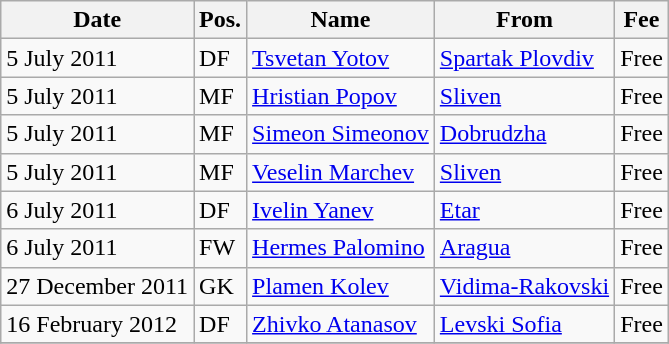<table class="wikitable">
<tr>
<th>Date</th>
<th>Pos.</th>
<th>Name</th>
<th>From</th>
<th>Fee</th>
</tr>
<tr>
<td>5 July 2011</td>
<td>DF</td>
<td> <a href='#'>Tsvetan Yotov</a></td>
<td><a href='#'>Spartak Plovdiv</a></td>
<td>Free</td>
</tr>
<tr>
<td>5 July 2011</td>
<td>MF</td>
<td> <a href='#'>Hristian Popov</a></td>
<td><a href='#'>Sliven</a></td>
<td>Free</td>
</tr>
<tr>
<td>5 July 2011</td>
<td>MF</td>
<td> <a href='#'>Simeon Simeonov</a></td>
<td><a href='#'>Dobrudzha</a></td>
<td>Free</td>
</tr>
<tr>
<td>5 July 2011</td>
<td>MF</td>
<td> <a href='#'>Veselin Marchev</a></td>
<td><a href='#'>Sliven</a></td>
<td>Free</td>
</tr>
<tr>
<td>6 July 2011</td>
<td>DF</td>
<td> <a href='#'>Ivelin Yanev</a></td>
<td><a href='#'>Etar</a></td>
<td>Free</td>
</tr>
<tr>
<td>6 July 2011</td>
<td>FW</td>
<td> <a href='#'>Hermes Palomino</a></td>
<td> <a href='#'>Aragua</a></td>
<td>Free</td>
</tr>
<tr>
<td>27 December 2011</td>
<td>GK</td>
<td> <a href='#'>Plamen Kolev</a></td>
<td><a href='#'>Vidima-Rakovski</a></td>
<td>Free</td>
</tr>
<tr>
<td>16 February 2012</td>
<td>DF</td>
<td> <a href='#'>Zhivko Atanasov</a></td>
<td><a href='#'>Levski Sofia</a></td>
<td>Free</td>
</tr>
<tr>
</tr>
</table>
